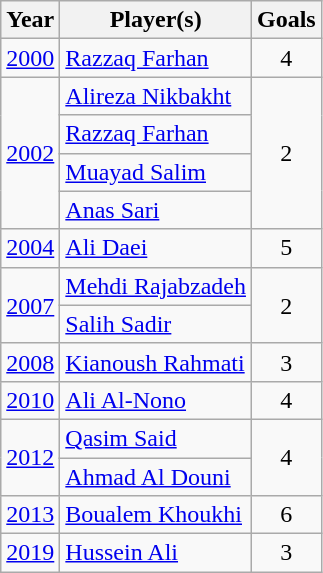<table class="wikitable" style="text-align:center">
<tr>
<th>Year</th>
<th>Player(s)</th>
<th>Goals</th>
</tr>
<tr>
<td><a href='#'>2000</a></td>
<td align=left> <a href='#'>Razzaq Farhan</a></td>
<td>4</td>
</tr>
<tr>
<td rowspan="4"><a href='#'>2002</a></td>
<td align=left> <a href='#'>Alireza Nikbakht</a></td>
<td rowspan="4">2</td>
</tr>
<tr>
<td align=left> <a href='#'>Razzaq Farhan</a></td>
</tr>
<tr>
<td align=left> <a href='#'>Muayad Salim</a></td>
</tr>
<tr>
<td align=left> <a href='#'>Anas Sari</a></td>
</tr>
<tr>
<td><a href='#'>2004</a></td>
<td align=left> <a href='#'>Ali Daei</a></td>
<td>5</td>
</tr>
<tr>
<td rowspan="2"><a href='#'>2007</a></td>
<td align=left> <a href='#'>Mehdi Rajabzadeh</a></td>
<td rowspan="2">2</td>
</tr>
<tr>
<td align=left> <a href='#'>Salih Sadir</a></td>
</tr>
<tr>
<td><a href='#'>2008</a></td>
<td align=left> <a href='#'>Kianoush Rahmati</a></td>
<td>3</td>
</tr>
<tr>
<td><a href='#'>2010</a></td>
<td align=left> <a href='#'>Ali Al-Nono</a></td>
<td>4</td>
</tr>
<tr>
<td rowspan="2"><a href='#'>2012</a></td>
<td align=left> <a href='#'>Qasim Said</a></td>
<td rowspan="2">4</td>
</tr>
<tr>
<td align=left> <a href='#'>Ahmad Al Douni</a></td>
</tr>
<tr>
<td><a href='#'>2013</a></td>
<td align=left> <a href='#'>Boualem Khoukhi</a></td>
<td>6</td>
</tr>
<tr>
<td><a href='#'>2019</a></td>
<td align=left> <a href='#'>Hussein Ali</a></td>
<td>3</td>
</tr>
</table>
